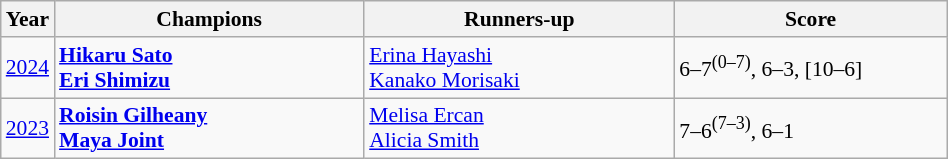<table class="wikitable" style="font-size:90%">
<tr>
<th>Year</th>
<th width="200">Champions</th>
<th width="200">Runners-up</th>
<th width="175">Score</th>
</tr>
<tr>
<td><a href='#'>2024</a></td>
<td> <strong><a href='#'>Hikaru Sato</a></strong><br> <strong><a href='#'>Eri Shimizu</a></strong></td>
<td> <a href='#'>Erina Hayashi</a><br> <a href='#'>Kanako Morisaki</a></td>
<td>6–7<sup>(0–7)</sup>, 6–3, [10–6]</td>
</tr>
<tr>
<td><a href='#'>2023</a></td>
<td> <strong><a href='#'>Roisin Gilheany</a></strong><br> <strong><a href='#'>Maya Joint</a></strong></td>
<td> <a href='#'>Melisa Ercan</a><br> <a href='#'>Alicia Smith</a></td>
<td>7–6<sup>(7–3)</sup>, 6–1</td>
</tr>
</table>
